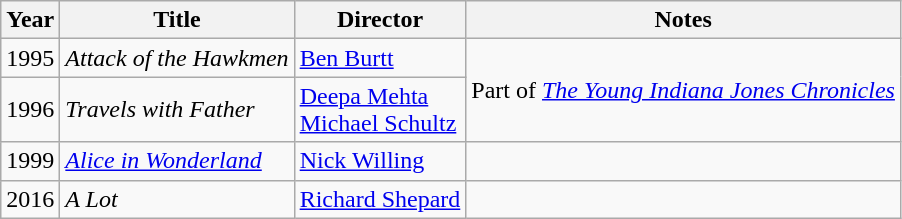<table class="wikitable">
<tr>
<th>Year</th>
<th>Title</th>
<th>Director</th>
<th>Notes</th>
</tr>
<tr>
<td>1995</td>
<td><em>Attack of the Hawkmen</em></td>
<td><a href='#'>Ben Burtt</a></td>
<td rowspan=2>Part of <em><a href='#'>The Young Indiana Jones Chronicles</a></em></td>
</tr>
<tr>
<td>1996</td>
<td><em>Travels with Father</em></td>
<td><a href='#'>Deepa Mehta</a><br><a href='#'>Michael Schultz</a></td>
</tr>
<tr>
<td>1999</td>
<td><em><a href='#'>Alice in Wonderland</a></em></td>
<td><a href='#'>Nick Willing</a></td>
<td></td>
</tr>
<tr>
<td>2016</td>
<td><em>A Lot</em></td>
<td><a href='#'>Richard Shepard</a></td>
<td></td>
</tr>
</table>
